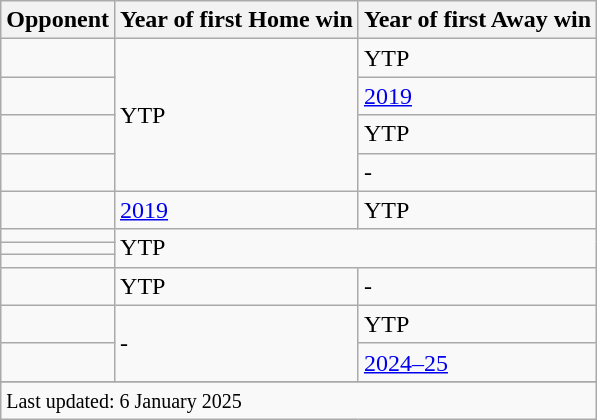<table class="wikitable plainrowheaders sortable" style=align:center;>
<tr>
<th>Opponent</th>
<th>Year of first Home win</th>
<th>Year of first Away win</th>
</tr>
<tr>
<td></td>
<td rowspan=4>YTP</td>
<td>YTP</td>
</tr>
<tr>
<td></td>
<td><a href='#'>2019</a></td>
</tr>
<tr>
<td></td>
<td>YTP</td>
</tr>
<tr>
<td></td>
<td>-</td>
</tr>
<tr>
<td></td>
<td><a href='#'>2019</a></td>
<td>YTP</td>
</tr>
<tr>
<td></td>
<td colspan="2" rowspan="3">YTP</td>
</tr>
<tr>
<td></td>
</tr>
<tr>
<td></td>
</tr>
<tr>
<td></td>
<td>YTP</td>
<td>-</td>
</tr>
<tr>
<td></td>
<td rowspan=2>-</td>
<td>YTP</td>
</tr>
<tr>
<td></td>
<td><a href='#'>2024–25</a></td>
</tr>
<tr>
</tr>
<tr class=sortbottom>
<td colspan=3><small>Last updated: 6 January 2025</small></td>
</tr>
</table>
